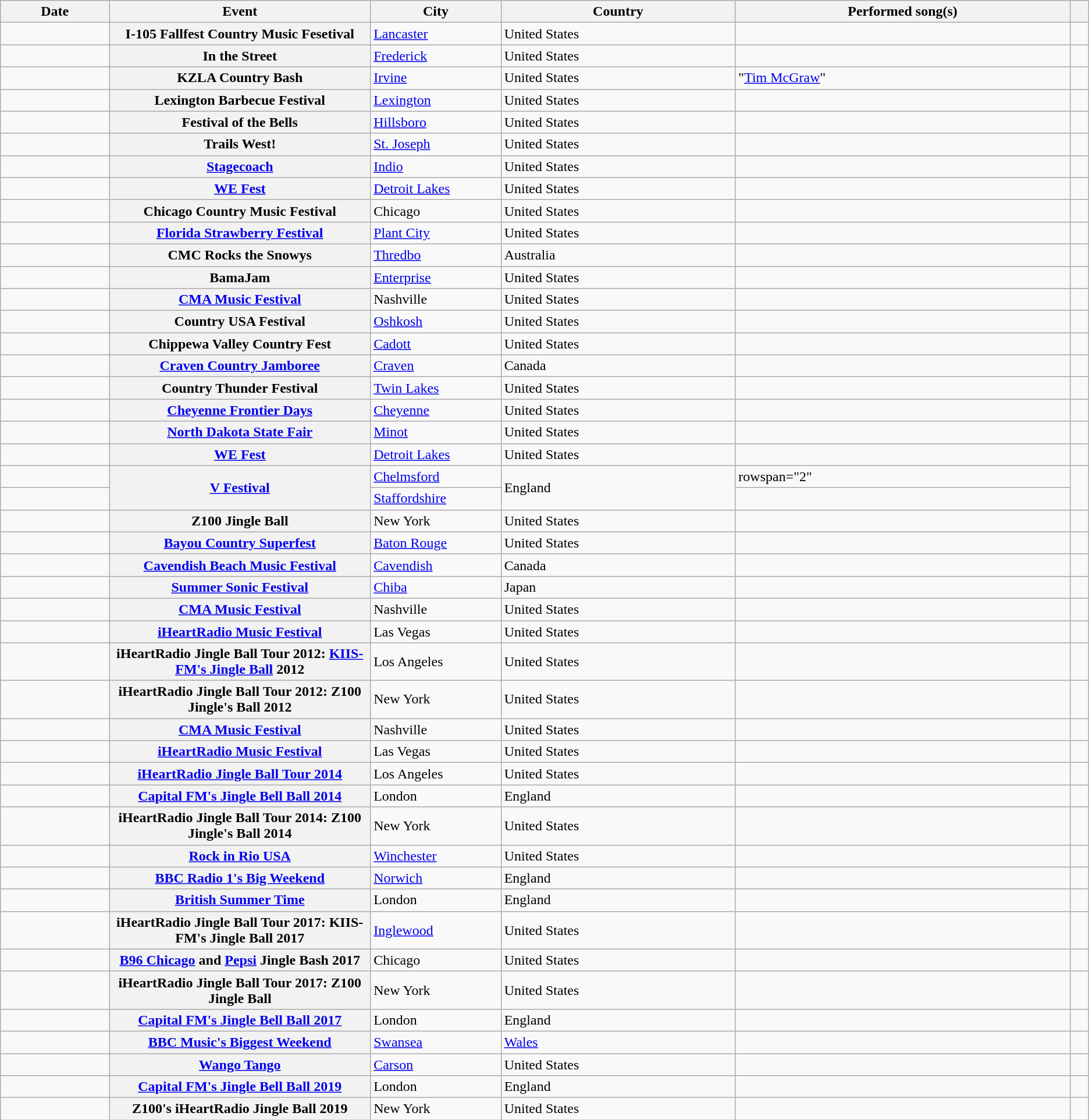<table class="wikitable sortable plainrowheaders">
<tr>
<th scope="col" style="width:10%;">Date</th>
<th scope="col" style="width:24%;">Event</th>
<th scope="col" style="width:12%;">City</th>
<th scope="col">Country</th>
<th scope="col">Performed song(s)</th>
<th scope="col" class="unsortable"></th>
</tr>
<tr>
<td></td>
<th scope="row">I-105 Fallfest Country Music Fesetival</th>
<td><a href='#'>Lancaster</a></td>
<td>United States</td>
<td></td>
<td style="text-align:center;"></td>
</tr>
<tr>
<td></td>
<th scope="row">In the Street</th>
<td><a href='#'>Frederick</a></td>
<td>United States</td>
<td></td>
<td style="text-align:center;"></td>
</tr>
<tr>
<td></td>
<th scope="row">KZLA Country Bash</th>
<td><a href='#'>Irvine</a></td>
<td>United States</td>
<td>"<a href='#'>Tim McGraw</a>"</td>
<td style="text-align:center;"></td>
</tr>
<tr>
<td></td>
<th scope="row">Lexington Barbecue Festival</th>
<td><a href='#'>Lexington</a></td>
<td>United States</td>
<td></td>
<td style="text-align:center;"></td>
</tr>
<tr>
<td></td>
<th scope="row">Festival of the Bells</th>
<td><a href='#'>Hillsboro</a></td>
<td>United States</td>
<td></td>
<td style="text-align:center;"></td>
</tr>
<tr>
<td></td>
<th scope="row">Trails West!</th>
<td><a href='#'>St. Joseph</a></td>
<td>United States</td>
<td></td>
<td style="text-align:center;"></td>
</tr>
<tr>
<td></td>
<th scope="row"><a href='#'>Stagecoach</a></th>
<td><a href='#'>Indio</a></td>
<td>United States</td>
<td></td>
<td style="text-align:center;"></td>
</tr>
<tr>
<td></td>
<th scope="row"><a href='#'>WE Fest</a></th>
<td><a href='#'>Detroit Lakes</a></td>
<td>United States</td>
<td></td>
<td style="text-align:center;"></td>
</tr>
<tr>
<td></td>
<th scope="row">Chicago Country Music Festival</th>
<td>Chicago</td>
<td>United States</td>
<td></td>
<td style="text-align:center;"></td>
</tr>
<tr>
<td></td>
<th scope="row"><a href='#'>Florida Strawberry Festival</a></th>
<td><a href='#'>Plant City</a></td>
<td>United States</td>
<td></td>
<td style="text-align:center;"></td>
</tr>
<tr>
<td></td>
<th scope="row">CMC Rocks the Snowys</th>
<td><a href='#'>Thredbo</a></td>
<td>Australia</td>
<td></td>
<td style="text-align:center;"></td>
</tr>
<tr>
<td></td>
<th scope="row">BamaJam</th>
<td><a href='#'>Enterprise</a></td>
<td>United States</td>
<td></td>
<td style="text-align:center;"></td>
</tr>
<tr>
<td></td>
<th scope="row"><a href='#'>CMA Music Festival</a></th>
<td>Nashville</td>
<td>United States</td>
<td></td>
<td style="text-align:center;"></td>
</tr>
<tr>
<td></td>
<th scope="row">Country USA Festival</th>
<td><a href='#'>Oshkosh</a></td>
<td>United States</td>
<td></td>
<td style="text-align:center;"></td>
</tr>
<tr>
<td></td>
<th scope="row">Chippewa Valley Country Fest</th>
<td><a href='#'>Cadott</a></td>
<td>United States</td>
<td></td>
<td style="text-align:center;"></td>
</tr>
<tr>
<td></td>
<th scope="row"><a href='#'>Craven Country Jamboree</a></th>
<td><a href='#'>Craven</a></td>
<td>Canada</td>
<td style="text-align:center;"></td>
<td style="text-align:center;"></td>
</tr>
<tr>
<td></td>
<th scope="row">Country Thunder Festival</th>
<td><a href='#'>Twin Lakes</a></td>
<td>United States</td>
<td style="text-align:center;"></td>
<td style="text-align:center;"></td>
</tr>
<tr>
<td></td>
<th scope="row"><a href='#'>Cheyenne Frontier Days</a></th>
<td><a href='#'>Cheyenne</a></td>
<td>United States</td>
<td></td>
<td style="text-align:center;"></td>
</tr>
<tr>
<td></td>
<th scope="row"><a href='#'>North Dakota State Fair</a></th>
<td><a href='#'>Minot</a></td>
<td>United States</td>
<td></td>
<td style="text-align:center;"></td>
</tr>
<tr>
<td></td>
<th scope="row"><a href='#'>WE Fest</a></th>
<td><a href='#'>Detroit Lakes</a></td>
<td>United States</td>
<td style="text-align:center;"></td>
<td style="text-align:center;"></td>
</tr>
<tr>
<td></td>
<th scope="row" rowspan="2"><a href='#'>V Festival</a></th>
<td><a href='#'>Chelmsford</a></td>
<td rowspan="2">England</td>
<td>rowspan="2"  </td>
<td rowspan="2" style="text-align:center;"></td>
</tr>
<tr>
<td></td>
<td><a href='#'>Staffordshire</a></td>
</tr>
<tr>
<td></td>
<th scope="row">Z100 Jingle Ball</th>
<td>New York</td>
<td>United States</td>
<td></td>
<td style="text-align:center;"></td>
</tr>
<tr>
<td></td>
<th scope="row"><a href='#'>Bayou Country Superfest</a></th>
<td><a href='#'>Baton Rouge</a></td>
<td>United States</td>
<td></td>
<td style="text-align:center;"></td>
</tr>
<tr>
<td></td>
<th scope="row"><a href='#'>Cavendish Beach Music Festival</a></th>
<td><a href='#'>Cavendish</a></td>
<td>Canada</td>
<td></td>
<td style="text-align:center;"></td>
</tr>
<tr>
<td></td>
<th scope="row"><a href='#'>Summer Sonic Festival</a></th>
<td><a href='#'>Chiba</a></td>
<td>Japan</td>
<td></td>
<td style="text-align:center;"></td>
</tr>
<tr>
<td></td>
<th scope="row"><a href='#'>CMA Music Festival</a></th>
<td>Nashville</td>
<td>United States</td>
<td></td>
<td style="text-align:center;"></td>
</tr>
<tr>
<td></td>
<th scope="row"><a href='#'>iHeartRadio Music Festival</a></th>
<td>Las Vegas</td>
<td>United States</td>
<td></td>
<td style="text-align:center;"></td>
</tr>
<tr>
<td></td>
<th scope="row">iHeartRadio Jingle Ball Tour 2012: <a href='#'>KIIS-FM's Jingle Ball</a> 2012</th>
<td>Los Angeles</td>
<td>United States</td>
<td></td>
<td style="text-align:center;"></td>
</tr>
<tr>
<td></td>
<th scope="row">iHeartRadio Jingle Ball Tour 2012: Z100 Jingle's Ball 2012</th>
<td>New York</td>
<td>United States</td>
<td></td>
<td style="text-align:center;"></td>
</tr>
<tr>
<td></td>
<th scope="row"><a href='#'>CMA Music Festival</a></th>
<td>Nashville</td>
<td>United States</td>
<td></td>
<td style="text-align:center;"></td>
</tr>
<tr>
<td></td>
<th scope="row"><a href='#'>iHeartRadio Music Festival</a></th>
<td>Las Vegas</td>
<td>United States</td>
<td></td>
<td style="text-align:center;"></td>
</tr>
<tr>
<td></td>
<th scope="row"><a href='#'>iHeartRadio Jingle Ball Tour 2014</a></th>
<td>Los Angeles</td>
<td>United States</td>
<td></td>
<td style="text-align:center;"></td>
</tr>
<tr>
<td></td>
<th scope="row"><a href='#'>Capital FM's Jingle Bell Ball 2014</a></th>
<td>London</td>
<td>England</td>
<td></td>
<td style="text-align:center;"></td>
</tr>
<tr>
<td></td>
<th scope="row">iHeartRadio Jingle Ball Tour 2014: Z100 Jingle's Ball 2014</th>
<td>New York</td>
<td>United States</td>
<td></td>
<td style="text-align:center;"></td>
</tr>
<tr>
<td></td>
<th scope="row"><a href='#'>Rock in Rio USA</a></th>
<td><a href='#'>Winchester</a></td>
<td>United States</td>
<td></td>
<td style="text-align:center;"></td>
</tr>
<tr>
<td></td>
<th scope="row"><a href='#'>BBC Radio 1's Big Weekend</a></th>
<td><a href='#'>Norwich</a></td>
<td>England</td>
<td></td>
<td style="text-align:center;"></td>
</tr>
<tr>
<td></td>
<th scope="row"><a href='#'>British Summer Time</a></th>
<td>London</td>
<td>England</td>
<td></td>
<td style="text-align:center;"></td>
</tr>
<tr>
<td></td>
<th scope="row">iHeartRadio Jingle Ball Tour 2017: KIIS-FM's Jingle Ball 2017</th>
<td><a href='#'>Inglewood</a></td>
<td>United States</td>
<td></td>
<td style="text-align:center;"></td>
</tr>
<tr>
<td></td>
<th scope="row"><a href='#'>B96 Chicago</a> and <a href='#'>Pepsi</a> Jingle Bash 2017</th>
<td>Chicago</td>
<td>United States</td>
<td></td>
<td style="text-align:center;"></td>
</tr>
<tr>
<td></td>
<th scope="row">iHeartRadio Jingle Ball Tour 2017: Z100 Jingle Ball</th>
<td>New York</td>
<td>United States</td>
<td></td>
<td style="text-align:center;"></td>
</tr>
<tr>
<td></td>
<th scope="row"><a href='#'>Capital FM's Jingle Bell Ball 2017</a></th>
<td>London</td>
<td>England</td>
<td></td>
<td style="text-align:center;"></td>
</tr>
<tr>
<td></td>
<th scope="row"><a href='#'>BBC Music's Biggest Weekend</a></th>
<td><a href='#'>Swansea</a></td>
<td><a href='#'>Wales</a></td>
<td></td>
<td style="text-align:center;"></td>
</tr>
<tr>
<td></td>
<th scope="row"><a href='#'>Wango Tango</a></th>
<td><a href='#'>Carson</a></td>
<td>United States</td>
<td></td>
<td style="text-align:center;"></td>
</tr>
<tr>
<td></td>
<th scope="row"><a href='#'>Capital FM's Jingle Bell Ball 2019</a></th>
<td>London</td>
<td>England</td>
<td></td>
<td style="text-align:center;"></td>
</tr>
<tr>
<td></td>
<th scope="row">Z100's iHeartRadio Jingle Ball 2019</th>
<td>New York</td>
<td>United States</td>
<td></td>
<td style="text-align:center;"></td>
</tr>
</table>
